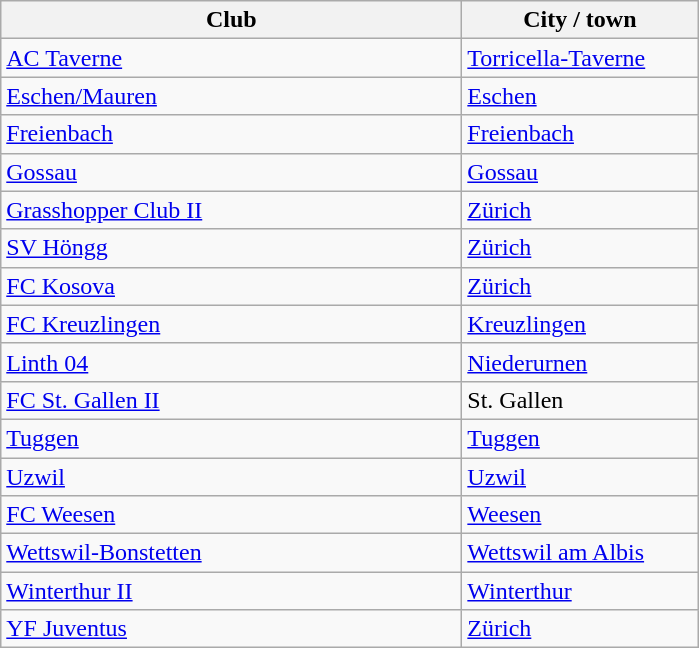<table class="wikitable sortable">
<tr>
<th style="width:300px;">Club</th>
<th style="width:150px;">City / town</th>
</tr>
<tr>
<td><a href='#'>AC Taverne</a></td>
<td> <a href='#'>Torricella-Taverne</a></td>
</tr>
<tr>
<td><a href='#'>Eschen/Mauren</a></td>
<td> <a href='#'>Eschen</a></td>
</tr>
<tr>
<td><a href='#'>Freienbach</a></td>
<td> <a href='#'>Freienbach</a></td>
</tr>
<tr>
<td><a href='#'>Gossau</a></td>
<td> <a href='#'>Gossau</a></td>
</tr>
<tr>
<td><a href='#'>Grasshopper Club II</a></td>
<td> <a href='#'>Zürich</a></td>
</tr>
<tr>
<td><a href='#'>SV Höngg</a></td>
<td> <a href='#'>Zürich</a></td>
</tr>
<tr>
<td><a href='#'>FC Kosova</a></td>
<td> <a href='#'>Zürich</a></td>
</tr>
<tr>
<td><a href='#'>FC Kreuzlingen</a></td>
<td> <a href='#'>Kreuzlingen</a></td>
</tr>
<tr>
<td><a href='#'>Linth 04</a></td>
<td> <a href='#'>Niederurnen</a></td>
</tr>
<tr>
<td><a href='#'>FC St. Gallen II</a></td>
<td> St. Gallen</td>
</tr>
<tr>
<td><a href='#'>Tuggen</a></td>
<td> <a href='#'>Tuggen</a></td>
</tr>
<tr>
<td><a href='#'>Uzwil</a></td>
<td> <a href='#'>Uzwil</a></td>
</tr>
<tr>
<td><a href='#'>FC Weesen</a></td>
<td> <a href='#'>Weesen</a></td>
</tr>
<tr>
<td><a href='#'>Wettswil-Bonstetten</a></td>
<td> <a href='#'>Wettswil am Albis</a></td>
</tr>
<tr>
<td><a href='#'>Winterthur II</a></td>
<td> <a href='#'>Winterthur</a></td>
</tr>
<tr>
<td><a href='#'>YF Juventus</a></td>
<td> <a href='#'>Zürich</a></td>
</tr>
</table>
